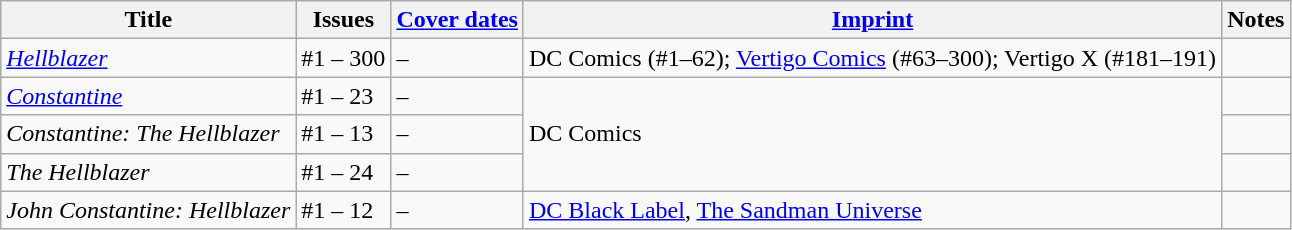<table class="wikitable">
<tr>
<th>Title</th>
<th>Issues</th>
<th><a href='#'>Cover dates</a></th>
<th><a href='#'>Imprint</a></th>
<th>Notes</th>
</tr>
<tr>
<td><em><a href='#'>Hellblazer</a></em></td>
<td>#1 – 300</td>
<td> – </td>
<td>DC Comics (#1–62); <a href='#'>Vertigo Comics</a> (#63–300); Vertigo X (#181–191)</td>
<td></td>
</tr>
<tr>
<td><em><a href='#'>Constantine</a></em></td>
<td>#1 – 23</td>
<td> – </td>
<td rowspan="3">DC Comics</td>
<td></td>
</tr>
<tr>
<td><em>Constantine: The Hellblazer</em></td>
<td>#1 – 13</td>
<td> – </td>
<td></td>
</tr>
<tr>
<td><em>The Hellblazer</em></td>
<td>#1 – 24</td>
<td> – </td>
<td></td>
</tr>
<tr>
<td><em>John Constantine: Hellblazer</em></td>
<td>#1 – 12</td>
<td> – </td>
<td><a href='#'>DC Black Label</a>, <a href='#'>The Sandman Universe</a></td>
<td></td>
</tr>
</table>
